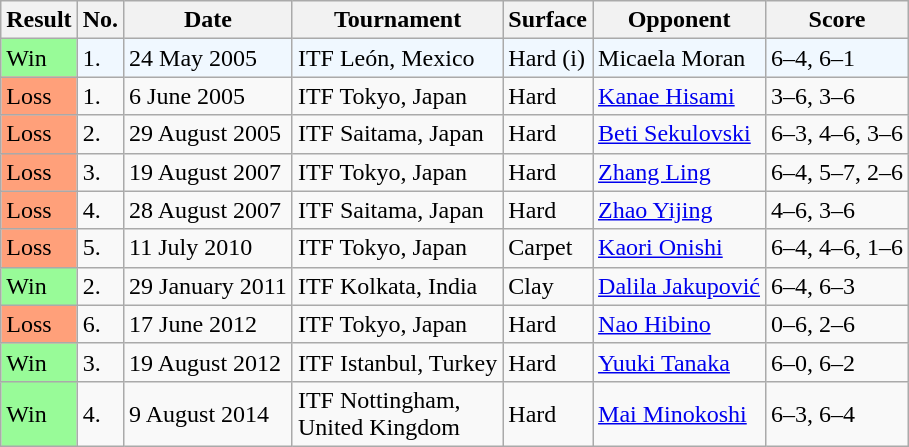<table class="sortable wikitable">
<tr>
<th>Result</th>
<th>No.</th>
<th>Date</th>
<th>Tournament</th>
<th>Surface</th>
<th>Opponent</th>
<th class="unsortable">Score</th>
</tr>
<tr style="background:#f0f8ff;">
<td style="background:#98fb98;">Win</td>
<td>1.</td>
<td>24 May 2005</td>
<td>ITF León, Mexico</td>
<td>Hard (i)</td>
<td> Micaela Moran</td>
<td>6–4, 6–1</td>
</tr>
<tr>
<td bgcolor=FFA07A>Loss</td>
<td>1.</td>
<td>6 June 2005</td>
<td>ITF Tokyo, Japan</td>
<td>Hard</td>
<td> <a href='#'>Kanae Hisami</a></td>
<td>3–6, 3–6</td>
</tr>
<tr>
<td bgcolor=FFA07A>Loss</td>
<td>2.</td>
<td>29 August 2005</td>
<td>ITF Saitama, Japan</td>
<td>Hard</td>
<td> <a href='#'>Beti Sekulovski</a></td>
<td>6–3, 4–6, 3–6</td>
</tr>
<tr>
<td bgcolor=FFA07A>Loss</td>
<td>3.</td>
<td>19 August 2007</td>
<td>ITF Tokyo, Japan</td>
<td>Hard</td>
<td> <a href='#'>Zhang Ling</a></td>
<td>6–4, 5–7, 2–6</td>
</tr>
<tr>
<td bgcolor=FFA07A>Loss</td>
<td>4.</td>
<td>28 August 2007</td>
<td>ITF Saitama, Japan</td>
<td>Hard</td>
<td> <a href='#'>Zhao Yijing</a></td>
<td>4–6, 3–6</td>
</tr>
<tr>
<td bgcolor=FFA07A>Loss</td>
<td>5.</td>
<td>11 July 2010</td>
<td>ITF Tokyo, Japan</td>
<td>Carpet</td>
<td> <a href='#'>Kaori Onishi</a></td>
<td>6–4, 4–6, 1–6</td>
</tr>
<tr>
<td style="background:#98fb98;">Win</td>
<td>2.</td>
<td>29 January 2011</td>
<td>ITF Kolkata, India</td>
<td>Clay</td>
<td> <a href='#'>Dalila Jakupović</a></td>
<td>6–4, 6–3</td>
</tr>
<tr>
<td bgcolor=FFA07A>Loss</td>
<td>6.</td>
<td>17 June 2012</td>
<td>ITF Tokyo, Japan</td>
<td>Hard</td>
<td> <a href='#'>Nao Hibino</a></td>
<td>0–6, 2–6</td>
</tr>
<tr>
<td style="background:#98fb98;">Win</td>
<td>3.</td>
<td>19 August 2012</td>
<td>ITF Istanbul, Turkey</td>
<td>Hard</td>
<td> <a href='#'>Yuuki Tanaka</a></td>
<td>6–0, 6–2</td>
</tr>
<tr>
<td style="background:#98fb98;">Win</td>
<td>4.</td>
<td>9 August 2014</td>
<td>ITF Nottingham, <br>United Kingdom</td>
<td>Hard</td>
<td> <a href='#'>Mai Minokoshi</a></td>
<td>6–3, 6–4</td>
</tr>
</table>
